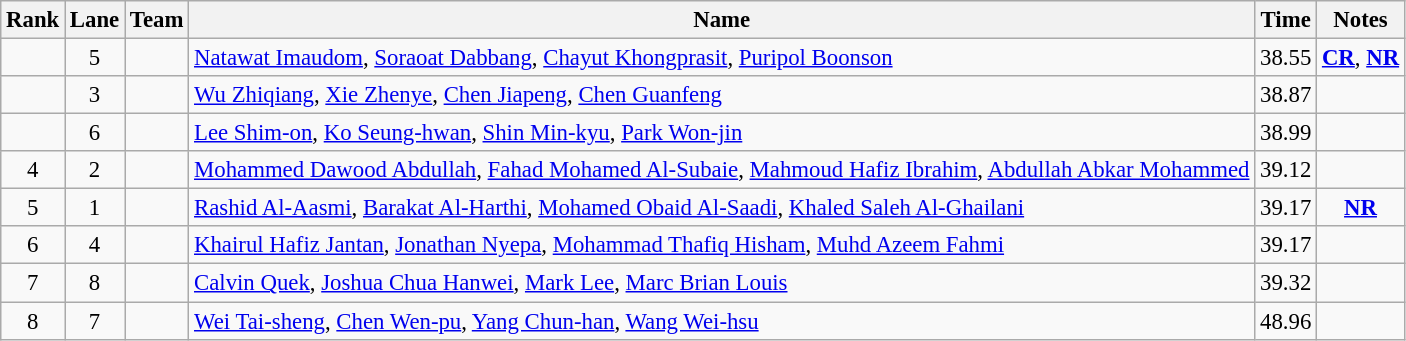<table class="wikitable sortable" style="text-align:center;font-size:95%">
<tr>
<th>Rank</th>
<th>Lane</th>
<th>Team</th>
<th>Name</th>
<th>Time</th>
<th>Notes</th>
</tr>
<tr>
<td></td>
<td>5</td>
<td align=left></td>
<td align=left><a href='#'>Natawat Imaudom</a>, <a href='#'>Soraoat Dabbang</a>, <a href='#'>Chayut Khongprasit</a>, <a href='#'>Puripol Boonson</a></td>
<td>38.55</td>
<td><strong><a href='#'>CR</a></strong>, <strong><a href='#'>NR</a></strong></td>
</tr>
<tr>
<td></td>
<td>3</td>
<td align=left></td>
<td align=left><a href='#'>Wu Zhiqiang</a>, <a href='#'>Xie Zhenye</a>, <a href='#'>Chen Jiapeng</a>, <a href='#'>Chen Guanfeng</a></td>
<td>38.87</td>
<td></td>
</tr>
<tr>
<td></td>
<td>6</td>
<td align=left></td>
<td align=left><a href='#'>Lee Shim-on</a>, <a href='#'>Ko Seung-hwan</a>, <a href='#'>Shin Min-kyu</a>, <a href='#'>Park Won-jin</a></td>
<td>38.99</td>
<td></td>
</tr>
<tr>
<td>4</td>
<td>2</td>
<td align=left></td>
<td align=left><a href='#'>Mohammed Dawood Abdullah</a>, <a href='#'>Fahad Mohamed Al-Subaie</a>, <a href='#'>Mahmoud Hafiz Ibrahim</a>, <a href='#'>Abdullah Abkar Mohammed</a></td>
<td>39.12</td>
<td></td>
</tr>
<tr>
<td>5</td>
<td>1</td>
<td align=left></td>
<td align=left><a href='#'>Rashid Al-Aasmi</a>, <a href='#'>Barakat Al-Harthi</a>, <a href='#'>Mohamed Obaid Al-Saadi</a>, <a href='#'>Khaled Saleh Al-Ghailani</a></td>
<td>39.17</td>
<td><strong><a href='#'>NR</a></strong></td>
</tr>
<tr>
<td>6</td>
<td>4</td>
<td align=left></td>
<td align=left><a href='#'>Khairul Hafiz Jantan</a>, <a href='#'>Jonathan Nyepa</a>, <a href='#'>Mohammad Thafiq Hisham</a>, <a href='#'>Muhd Azeem Fahmi</a></td>
<td>39.17</td>
<td></td>
</tr>
<tr>
<td>7</td>
<td>8</td>
<td align=left></td>
<td align=left><a href='#'>Calvin Quek</a>, <a href='#'>Joshua Chua Hanwei</a>, <a href='#'>Mark Lee</a>, <a href='#'>Marc Brian Louis</a></td>
<td>39.32</td>
<td></td>
</tr>
<tr>
<td>8</td>
<td>7</td>
<td align=left></td>
<td align=left><a href='#'>Wei Tai-sheng</a>, <a href='#'>Chen Wen-pu</a>, <a href='#'>Yang Chun-han</a>, <a href='#'>Wang Wei-hsu</a></td>
<td>48.96</td>
<td></td>
</tr>
</table>
